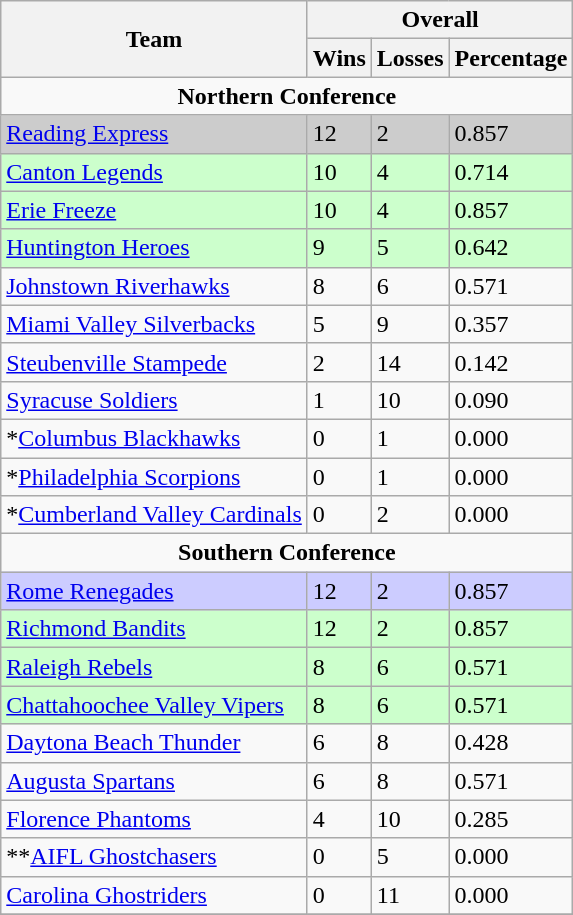<table class="wikitable">
<tr>
<th rowspan="2" align="center">Team</th>
<th colspan="3" align="center">Overall</th>
</tr>
<tr>
<th>Wins</th>
<th>Losses</th>
<th>Percentage</th>
</tr>
<tr>
<td colspan="7" align="center"><strong>Northern Conference</strong></td>
</tr>
<tr bgcolor=#cccccc>
<td><a href='#'>Reading Express</a></td>
<td>12</td>
<td>2</td>
<td>0.857</td>
</tr>
<tr bgcolor=#ccffcc>
<td><a href='#'>Canton Legends</a></td>
<td>10</td>
<td>4</td>
<td>0.714</td>
</tr>
<tr bgcolor=#ccffcc>
<td><a href='#'>Erie Freeze</a></td>
<td>10</td>
<td>4</td>
<td>0.857</td>
</tr>
<tr bgcolor=#ccffcc>
<td><a href='#'>Huntington Heroes</a></td>
<td>9</td>
<td>5</td>
<td>0.642</td>
</tr>
<tr>
<td><a href='#'>Johnstown Riverhawks</a></td>
<td>8</td>
<td>6</td>
<td>0.571</td>
</tr>
<tr>
<td><a href='#'>Miami Valley Silverbacks</a></td>
<td>5</td>
<td>9</td>
<td>0.357</td>
</tr>
<tr>
<td><a href='#'>Steubenville Stampede</a></td>
<td>2</td>
<td>14</td>
<td>0.142</td>
</tr>
<tr>
<td><a href='#'>Syracuse Soldiers</a></td>
<td>1</td>
<td>10</td>
<td>0.090</td>
</tr>
<tr>
<td>*<a href='#'>Columbus Blackhawks</a></td>
<td>0</td>
<td>1</td>
<td>0.000</td>
</tr>
<tr>
<td>*<a href='#'>Philadelphia Scorpions</a></td>
<td>0</td>
<td>1</td>
<td>0.000</td>
</tr>
<tr>
<td>*<a href='#'>Cumberland Valley Cardinals</a></td>
<td>0</td>
<td>2</td>
<td>0.000</td>
</tr>
<tr>
<td colspan="7" align="center"><strong>Southern Conference</strong></td>
</tr>
<tr bgcolor=#ccccff>
<td><a href='#'>Rome Renegades</a></td>
<td>12</td>
<td>2</td>
<td>0.857</td>
</tr>
<tr bgcolor=#ccffcc>
<td><a href='#'>Richmond Bandits</a></td>
<td>12</td>
<td>2</td>
<td>0.857</td>
</tr>
<tr bgcolor=#ccffcc>
<td><a href='#'>Raleigh Rebels</a></td>
<td>8</td>
<td>6</td>
<td>0.571</td>
</tr>
<tr bgcolor=#ccffcc>
<td><a href='#'>Chattahoochee Valley Vipers</a></td>
<td>8</td>
<td>6</td>
<td>0.571</td>
</tr>
<tr>
<td><a href='#'>Daytona Beach Thunder</a></td>
<td>6</td>
<td>8</td>
<td>0.428</td>
</tr>
<tr>
<td><a href='#'>Augusta Spartans</a></td>
<td>6</td>
<td>8</td>
<td>0.571</td>
</tr>
<tr>
<td><a href='#'>Florence Phantoms</a></td>
<td>4</td>
<td>10</td>
<td>0.285</td>
</tr>
<tr>
<td>**<a href='#'>AIFL Ghostchasers</a></td>
<td>0</td>
<td>5</td>
<td>0.000</td>
</tr>
<tr>
<td><a href='#'>Carolina Ghostriders</a></td>
<td>0</td>
<td>11</td>
<td>0.000</td>
</tr>
<tr>
</tr>
</table>
